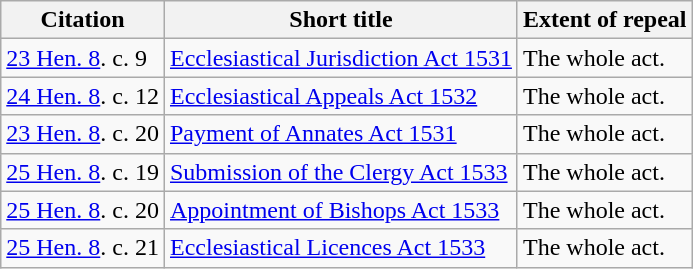<table class="wikitable">
<tr>
<th>Citation</th>
<th>Short title</th>
<th>Extent of repeal</th>
</tr>
<tr>
<td><a href='#'>23 Hen. 8</a>. c. 9</td>
<td><a href='#'>Ecclesiastical Jurisdiction Act 1531</a></td>
<td>The whole act.</td>
</tr>
<tr>
<td><a href='#'>24 Hen. 8</a>. c. 12</td>
<td><a href='#'>Ecclesiastical Appeals Act 1532</a></td>
<td>The whole act.</td>
</tr>
<tr>
<td><a href='#'>23 Hen. 8</a>. c. 20</td>
<td><a href='#'>Payment of Annates Act 1531</a></td>
<td>The whole act.</td>
</tr>
<tr>
<td><a href='#'>25 Hen. 8</a>. c. 19</td>
<td><a href='#'>Submission of the Clergy Act 1533</a></td>
<td>The whole act.</td>
</tr>
<tr>
<td><a href='#'>25 Hen. 8</a>. c. 20</td>
<td><a href='#'>Appointment of Bishops Act 1533</a></td>
<td>The whole act.</td>
</tr>
<tr>
<td><a href='#'>25 Hen. 8</a>. c. 21</td>
<td><a href='#'>Ecclesiastical Licences Act 1533</a></td>
<td>The whole act.</td>
</tr>
</table>
